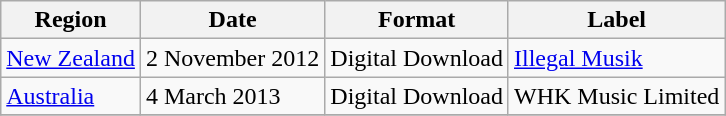<table class=wikitable>
<tr>
<th>Region</th>
<th>Date</th>
<th>Format</th>
<th>Label</th>
</tr>
<tr>
<td><a href='#'>New Zealand</a></td>
<td>2 November 2012</td>
<td>Digital Download</td>
<td><a href='#'>Illegal Musik</a></td>
</tr>
<tr>
<td><a href='#'>Australia</a></td>
<td>4 March 2013 </td>
<td>Digital Download</td>
<td>WHK Music Limited</td>
</tr>
<tr>
</tr>
</table>
